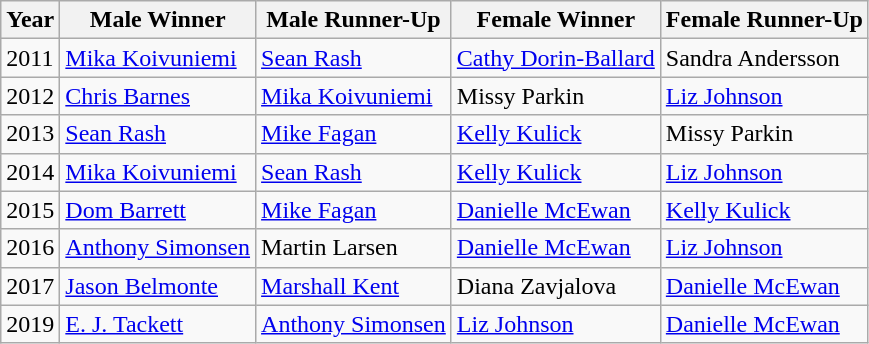<table class="wikitable">
<tr>
<th>Year</th>
<th>Male Winner</th>
<th>Male Runner-Up</th>
<th>Female Winner</th>
<th>Female Runner-Up</th>
</tr>
<tr>
<td>2011</td>
<td> <a href='#'>Mika Koivuniemi</a></td>
<td> <a href='#'>Sean Rash</a></td>
<td> <a href='#'>Cathy Dorin-Ballard</a></td>
<td> Sandra Andersson</td>
</tr>
<tr>
<td>2012</td>
<td> <a href='#'>Chris Barnes</a></td>
<td> <a href='#'>Mika Koivuniemi</a></td>
<td> Missy Parkin </td>
<td> <a href='#'>Liz Johnson</a></td>
</tr>
<tr>
<td>2013</td>
<td> <a href='#'>Sean Rash</a></td>
<td> <a href='#'>Mike Fagan</a></td>
<td> <a href='#'>Kelly Kulick</a></td>
<td> Missy Parkin</td>
</tr>
<tr>
<td>2014</td>
<td> <a href='#'>Mika Koivuniemi</a></td>
<td> <a href='#'>Sean Rash</a></td>
<td> <a href='#'>Kelly Kulick</a></td>
<td> <a href='#'>Liz Johnson</a></td>
</tr>
<tr>
<td>2015</td>
<td> <a href='#'>Dom Barrett</a></td>
<td> <a href='#'>Mike Fagan</a></td>
<td> <a href='#'>Danielle McEwan</a></td>
<td> <a href='#'>Kelly Kulick</a></td>
</tr>
<tr>
<td>2016</td>
<td> <a href='#'>Anthony Simonsen</a></td>
<td> Martin Larsen</td>
<td> <a href='#'>Danielle McEwan</a></td>
<td> <a href='#'>Liz Johnson</a></td>
</tr>
<tr>
<td>2017</td>
<td> <a href='#'>Jason Belmonte</a></td>
<td> <a href='#'>Marshall Kent</a></td>
<td> Diana Zavjalova </td>
<td> <a href='#'>Danielle McEwan</a></td>
</tr>
<tr>
<td>2019</td>
<td> <a href='#'>E. J. Tackett</a></td>
<td> <a href='#'>Anthony Simonsen</a></td>
<td> <a href='#'>Liz Johnson</a></td>
<td> <a href='#'>Danielle McEwan</a></td>
</tr>
</table>
